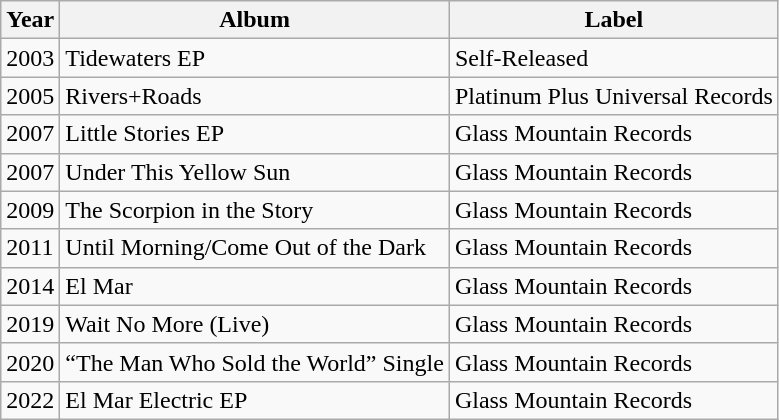<table class="wikitable" border="1">
<tr>
<th>Year</th>
<th>Album</th>
<th>Label</th>
</tr>
<tr>
<td>2003</td>
<td>Tidewaters EP</td>
<td>Self-Released</td>
</tr>
<tr>
<td>2005</td>
<td>Rivers+Roads</td>
<td>Platinum Plus Universal Records</td>
</tr>
<tr>
<td>2007</td>
<td>Little Stories EP</td>
<td>Glass Mountain Records</td>
</tr>
<tr>
<td>2007</td>
<td>Under This Yellow Sun</td>
<td>Glass Mountain Records</td>
</tr>
<tr>
<td>2009</td>
<td>The Scorpion in the Story</td>
<td>Glass Mountain Records</td>
</tr>
<tr>
<td>2011</td>
<td>Until Morning/Come Out of the Dark</td>
<td>Glass Mountain Records</td>
</tr>
<tr>
<td>2014</td>
<td>El Mar</td>
<td>Glass Mountain Records</td>
</tr>
<tr>
<td>2019</td>
<td>Wait No More (Live)</td>
<td>Glass Mountain Records</td>
</tr>
<tr>
<td>2020</td>
<td>“The Man Who Sold the World” Single</td>
<td>Glass Mountain Records</td>
</tr>
<tr>
<td>2022</td>
<td>El Mar Electric EP</td>
<td>Glass Mountain Records</td>
</tr>
</table>
